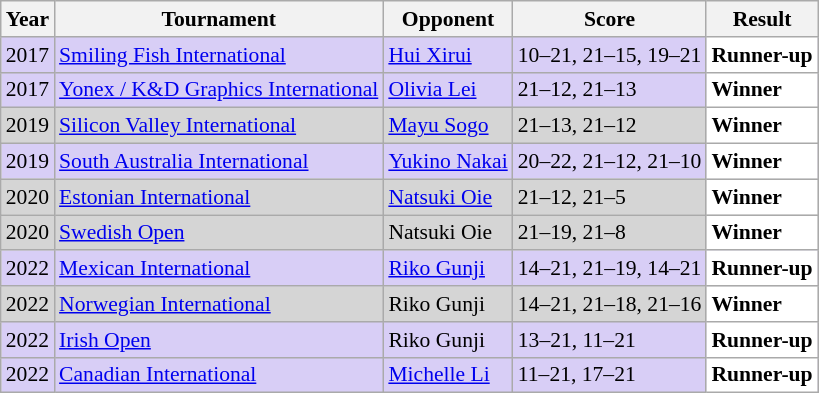<table class="sortable wikitable" style="font-size: 90%;">
<tr>
<th>Year</th>
<th>Tournament</th>
<th>Opponent</th>
<th>Score</th>
<th>Result</th>
</tr>
<tr style="background:#D8CEF6">
<td align="center">2017</td>
<td align="left"><a href='#'>Smiling Fish International</a></td>
<td align="left"> <a href='#'>Hui Xirui</a></td>
<td align="left">10–21, 21–15, 19–21</td>
<td style="text-align:left; background:white"> <strong>Runner-up</strong></td>
</tr>
<tr style="background:#D8CEF6">
<td align="center">2017</td>
<td align="left"><a href='#'>Yonex / K&D Graphics International</a></td>
<td align="left"> <a href='#'>Olivia Lei</a></td>
<td align="left">21–12, 21–13</td>
<td style="text-align:left; background:white"> <strong>Winner</strong></td>
</tr>
<tr style="background:#D5D5D5">
<td align="center">2019</td>
<td align="left"><a href='#'>Silicon Valley International</a></td>
<td align="left"> <a href='#'>Mayu Sogo</a></td>
<td align="left">21–13, 21–12</td>
<td style="text-align:left; background:white"> <strong>Winner</strong></td>
</tr>
<tr style="background:#D8CEF6">
<td align="center">2019</td>
<td align="left"><a href='#'>South Australia International</a></td>
<td align="left"> <a href='#'>Yukino Nakai</a></td>
<td align="left">20–22, 21–12, 21–10</td>
<td style="text-align:left; background:white"> <strong>Winner</strong></td>
</tr>
<tr style="background:#D5D5D5">
<td align="center">2020</td>
<td align="left"><a href='#'>Estonian International</a></td>
<td align="left"> <a href='#'>Natsuki Oie</a></td>
<td align="left">21–12, 21–5</td>
<td style="text-align:left; background:white"> <strong>Winner</strong></td>
</tr>
<tr style="background:#D5D5D5">
<td align="center">2020</td>
<td align="left"><a href='#'>Swedish Open</a></td>
<td align="left"> Natsuki Oie</td>
<td align="left">21–19, 21–8</td>
<td style="text-align:left; background:white"> <strong>Winner</strong></td>
</tr>
<tr style="background:#D8CEF6">
<td align="center">2022</td>
<td align="left"><a href='#'>Mexican International</a></td>
<td align="left"> <a href='#'>Riko Gunji</a></td>
<td align="left">14–21, 21–19, 14–21</td>
<td style="text-align:left; background:white"> <strong>Runner-up</strong></td>
</tr>
<tr style="background:#D5D5D5">
<td align="center">2022</td>
<td align="left"><a href='#'>Norwegian International</a></td>
<td align="left"> Riko Gunji</td>
<td align="left">14–21, 21–18, 21–16</td>
<td style="text-align:left; background:white"> <strong>Winner</strong></td>
</tr>
<tr style="background:#D8CEF6">
<td align="center">2022</td>
<td align="left"><a href='#'>Irish Open</a></td>
<td align="left"> Riko Gunji</td>
<td align="left">13–21, 11–21</td>
<td style="text-align:left; background:white"> <strong>Runner-up</strong></td>
</tr>
<tr style="background:#D8CEF6">
<td align="center">2022</td>
<td align="left"><a href='#'>Canadian International</a></td>
<td align="left"> <a href='#'>Michelle Li</a></td>
<td align="left">11–21, 17–21</td>
<td style="text-align:left; background:white"> <strong>Runner-up</strong></td>
</tr>
</table>
